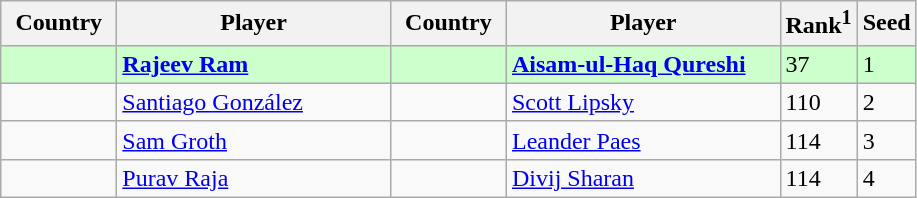<table class="sortable wikitable">
<tr>
<th width="70">Country</th>
<th width="175">Player</th>
<th width="70">Country</th>
<th width="175">Player</th>
<th>Rank<sup>1</sup></th>
<th>Seed</th>
</tr>
<tr style="background:#cfc;">
<td></td>
<td><strong><a href='#'>Rajeev Ram</a></strong></td>
<td></td>
<td><strong><a href='#'>Aisam-ul-Haq Qureshi</a></strong></td>
<td>37</td>
<td>1</td>
</tr>
<tr>
<td></td>
<td><a href='#'>Santiago González</a></td>
<td></td>
<td><a href='#'>Scott Lipsky</a></td>
<td>110</td>
<td>2</td>
</tr>
<tr>
<td></td>
<td><a href='#'>Sam Groth</a></td>
<td></td>
<td><a href='#'>Leander Paes</a></td>
<td>114</td>
<td>3</td>
</tr>
<tr>
<td></td>
<td><a href='#'>Purav Raja</a></td>
<td></td>
<td><a href='#'>Divij Sharan</a></td>
<td>114</td>
<td>4</td>
</tr>
</table>
